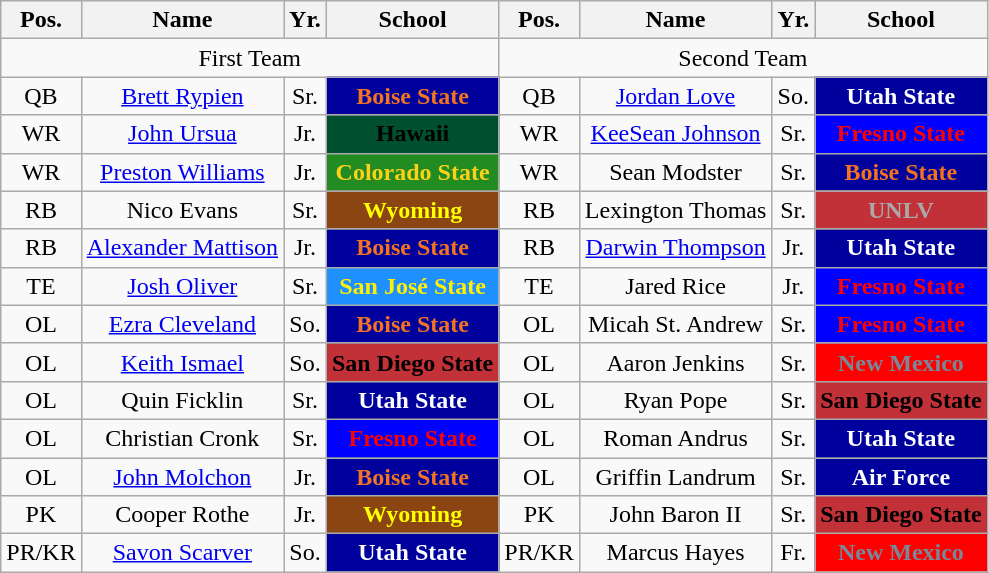<table class="wikitable">
<tr>
<th>Pos.</th>
<th>Name</th>
<th>Yr.</th>
<th>School</th>
<th>Pos.</th>
<th>Name</th>
<th>Yr.</th>
<th>School</th>
</tr>
<tr>
<td colspan="4" style="text-align:center;">First Team</td>
<td colspan="4" style="text-align:center;">Second Team</td>
</tr>
<tr style="text-align:center;">
<td>QB</td>
<td><a href='#'>Brett Rypien</a></td>
<td>Sr.</td>
<th style="background:#00009C; color:#f47321;">Boise State</th>
<td>QB</td>
<td><a href='#'>Jordan Love</a></td>
<td>So.</td>
<th style="background:#00009c; color:#FFF">Utah State</th>
</tr>
<tr style="text-align:center;">
<td>WR</td>
<td><a href='#'>John Ursua</a></td>
<td>Jr.</td>
<th style="background:#005030; color:#000;">Hawaii</th>
<td>WR</td>
<td><a href='#'>KeeSean Johnson</a></td>
<td>Sr.</td>
<th style="background:#0000FF; color:#FF0000;">Fresno State</th>
</tr>
<tr style="text-align:center;">
<td>WR</td>
<td><a href='#'>Preston Williams</a></td>
<td>Jr.</td>
<th style="background:#228B22; color:#FCD116;">Colorado State</th>
<td>WR</td>
<td>Sean Modster</td>
<td>Sr.</td>
<th style="background:#00009C; color:#f47321;">Boise State</th>
</tr>
<tr style="text-align:center;">
<td>RB</td>
<td>Nico Evans</td>
<td>Sr.</td>
<th style="background:#8B4513; color:#FFFF00;">Wyoming</th>
<td>RB</td>
<td>Lexington Thomas</td>
<td>Sr.</td>
<th style="background:#C23038; color:#A9A9A9;">UNLV</th>
</tr>
<tr style="text-align:center;">
<td>RB</td>
<td><a href='#'>Alexander Mattison</a></td>
<td>Jr.</td>
<th style="background:#00009C; color:#f47321;">Boise State</th>
<td>RB</td>
<td><a href='#'>Darwin Thompson</a></td>
<td>Jr.</td>
<th style="background:#00009c; color:#FFF">Utah State</th>
</tr>
<tr style="text-align:center;">
<td>TE</td>
<td><a href='#'>Josh Oliver</a></td>
<td>Sr.</td>
<th style="background:#1E90FF; color:#FFEF00">San José State</th>
<td>TE</td>
<td>Jared Rice</td>
<td>Jr.</td>
<th style="background:#0000FF; color:#FF0000;">Fresno State</th>
</tr>
<tr style="text-align:center;">
<td>OL</td>
<td><a href='#'>Ezra Cleveland</a></td>
<td>So.</td>
<th style="background:#00009C; color:#f47321;">Boise State</th>
<td>OL</td>
<td>Micah St. Andrew</td>
<td>Sr.</td>
<th style="background:#0000FF; color:#FF0000;">Fresno State</th>
</tr>
<tr style="text-align:center;">
<td>OL</td>
<td><a href='#'>Keith Ismael</a></td>
<td>So.</td>
<th style="background:#C23038; color:#000000;">San Diego State</th>
<td>OL</td>
<td>Aaron Jenkins</td>
<td>Sr.</td>
<th style="background:#FF0000; color:#778899;">New Mexico</th>
</tr>
<tr style="text-align:center;">
<td>OL</td>
<td>Quin Ficklin</td>
<td>Sr.</td>
<th style="background:#00009c; color:#FFF">Utah State</th>
<td>OL</td>
<td>Ryan Pope</td>
<td>Sr.</td>
<th style="background:#C23038; color:#000000;">San Diego State</th>
</tr>
<tr style="text-align:center;">
<td>OL</td>
<td>Christian Cronk</td>
<td>Sr.</td>
<th style="background:#0000FF; color:#FF0000;">Fresno State</th>
<td>OL</td>
<td>Roman Andrus</td>
<td>Sr.</td>
<th style="background:#00009c; color:#FFF">Utah State</th>
</tr>
<tr style="text-align:center;">
<td>OL</td>
<td><a href='#'>John Molchon</a></td>
<td>Jr.</td>
<th style="background:#00009C; color:#f47321;">Boise State</th>
<td>OL</td>
<td>Griffin Landrum</td>
<td>Sr.</td>
<th style="background:#00009c; color:#fff;">Air Force</th>
</tr>
<tr style="text-align:center;">
<td>PK</td>
<td>Cooper Rothe</td>
<td>Jr.</td>
<th style="background:#8B4513; color:#FFFF00;">Wyoming</th>
<td>PK</td>
<td>John Baron II</td>
<td>Sr.</td>
<th style="background:#C23038; color:#000000;">San Diego State</th>
</tr>
<tr style="text-align:center;">
<td>PR/KR</td>
<td><a href='#'>Savon Scarver</a></td>
<td>So.</td>
<th style="background:#00009c; color:#FFF">Utah State</th>
<td>PR/KR</td>
<td>Marcus Hayes</td>
<td>Fr.</td>
<th style="background:#FF0000; color:#778899;">New Mexico</th>
</tr>
</table>
